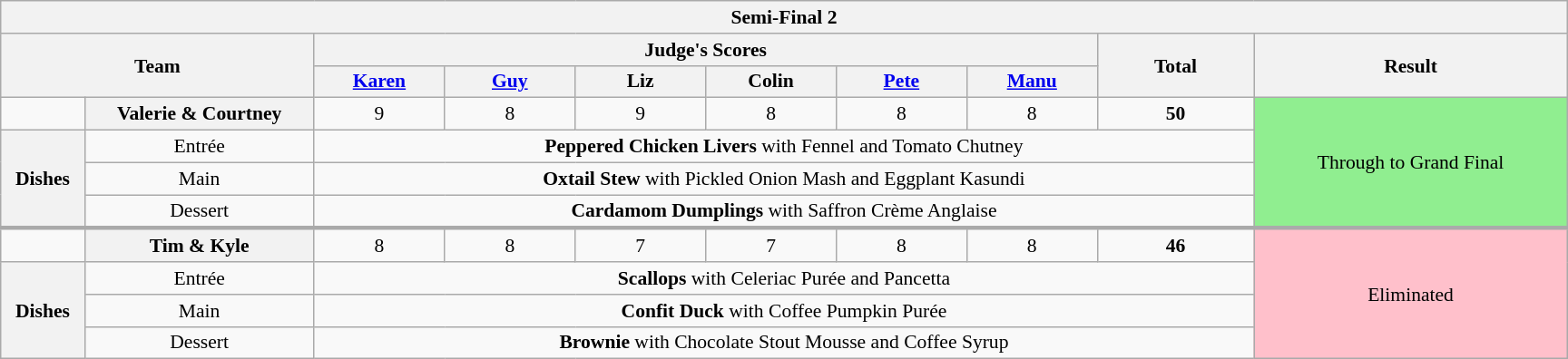<table class="wikitable plainrowheaders" style="margin:1em auto; text-align:center; font-size:90%; width:80em;">
<tr>
<th colspan="10" >Semi-Final 2</th>
</tr>
<tr>
<th rowspan="2" style="width:20%;" colspan="2">Team</th>
<th colspan="6" style="width:50%;">Judge's Scores</th>
<th rowspan="2" style="width:10%;">Total<br></th>
<th rowspan="2" style="width:20%;">Result</th>
</tr>
<tr>
<th style="width:50px;"><a href='#'>Karen</a></th>
<th style="width:50px;"><a href='#'>Guy</a></th>
<th style="width:50px;">Liz</th>
<th style="width:50px;">Colin</th>
<th style="width:50px;"><a href='#'>Pete</a></th>
<th style="width:50px;"><a href='#'>Manu</a></th>
</tr>
<tr>
<td></td>
<th>Valerie & Courtney</th>
<td>9</td>
<td>8</td>
<td>9</td>
<td>8</td>
<td>8</td>
<td>8</td>
<td><strong>50</strong></td>
<td rowspan="4" style="background:lightgreen">Through to Grand Final</td>
</tr>
<tr>
<th rowspan="3">Dishes</th>
<td>Entrée</td>
<td colspan="7"><strong>Peppered Chicken Livers</strong> with Fennel and Tomato Chutney</td>
</tr>
<tr>
<td>Main</td>
<td colspan="7"><strong>Oxtail Stew</strong> with Pickled Onion Mash and Eggplant Kasundi</td>
</tr>
<tr>
<td>Dessert</td>
<td colspan="7"><strong>Cardamom Dumplings</strong> with Saffron Crème Anglaise</td>
</tr>
<tr style="border-top:3px solid #aaa;">
<td></td>
<th>Tim & Kyle</th>
<td>8</td>
<td>8</td>
<td>7</td>
<td>7</td>
<td>8</td>
<td>8</td>
<td><strong>46</strong></td>
<td style="background:pink" rowspan="4">Eliminated</td>
</tr>
<tr>
<th rowspan="3">Dishes</th>
<td>Entrée</td>
<td colspan="7"><strong>Scallops</strong> with Celeriac Purée and Pancetta</td>
</tr>
<tr>
<td>Main</td>
<td colspan="7"><strong>Confit Duck</strong> with Coffee Pumpkin Purée</td>
</tr>
<tr>
<td>Dessert</td>
<td colspan="7"><strong>Brownie</strong> with Chocolate Stout Mousse and Coffee Syrup</td>
</tr>
</table>
